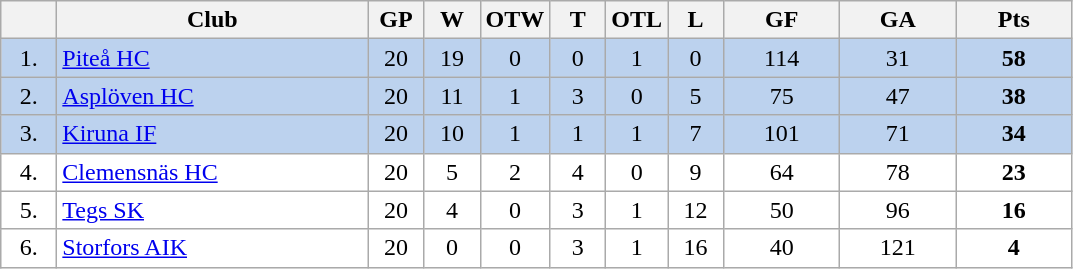<table class="wikitable">
<tr>
<th width="30"></th>
<th width="200">Club</th>
<th width="30">GP</th>
<th width="30">W</th>
<th width="30">OTW</th>
<th width="30">T</th>
<th width="30">OTL</th>
<th width="30">L</th>
<th width="70">GF</th>
<th width="70">GA</th>
<th width="70">Pts</th>
</tr>
<tr bgcolor="#BCD2EE" align="center">
<td>1.</td>
<td align="left"><a href='#'>Piteå HC</a></td>
<td>20</td>
<td>19</td>
<td>0</td>
<td>0</td>
<td>1</td>
<td>0</td>
<td>114</td>
<td>31</td>
<td><strong>58</strong></td>
</tr>
<tr bgcolor="#BCD2EE" align="center">
<td>2.</td>
<td align="left"><a href='#'>Asplöven HC</a></td>
<td>20</td>
<td>11</td>
<td>1</td>
<td>3</td>
<td>0</td>
<td>5</td>
<td>75</td>
<td>47</td>
<td><strong>38</strong></td>
</tr>
<tr bgcolor="#BCD2EE" align="center">
<td>3.</td>
<td align="left"><a href='#'>Kiruna IF</a></td>
<td>20</td>
<td>10</td>
<td>1</td>
<td>1</td>
<td>1</td>
<td>7</td>
<td>101</td>
<td>71</td>
<td><strong>34</strong></td>
</tr>
<tr bgcolor="#FFFFFF" align="center">
<td>4.</td>
<td align="left"><a href='#'>Clemensnäs HC</a></td>
<td>20</td>
<td>5</td>
<td>2</td>
<td>4</td>
<td>0</td>
<td>9</td>
<td>64</td>
<td>78</td>
<td><strong>23</strong></td>
</tr>
<tr bgcolor="#FFFFFF" align="center">
<td>5.</td>
<td align="left"><a href='#'>Tegs SK</a></td>
<td>20</td>
<td>4</td>
<td>0</td>
<td>3</td>
<td>1</td>
<td>12</td>
<td>50</td>
<td>96</td>
<td><strong>16</strong></td>
</tr>
<tr bgcolor="#FFFFFF" align="center">
<td>6.</td>
<td align="left"><a href='#'>Storfors AIK</a></td>
<td>20</td>
<td>0</td>
<td>0</td>
<td>3</td>
<td>1</td>
<td>16</td>
<td>40</td>
<td>121</td>
<td><strong>4</strong></td>
</tr>
</table>
